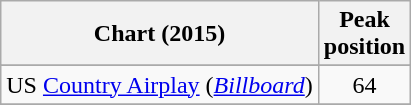<table class="wikitable sortable">
<tr>
<th>Chart (2015)</th>
<th>Peak <br> position</th>
</tr>
<tr>
</tr>
<tr>
<td scope="row">US <a href='#'>Country Airplay</a> (<em><a href='#'>Billboard</a></em>)</td>
<td align="center">64</td>
</tr>
<tr>
</tr>
</table>
